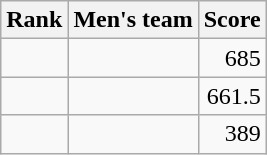<table class="wikitable">
<tr>
<th>Rank</th>
<th>Men's team</th>
<th>Score</th>
</tr>
<tr>
<td></td>
<td></td>
<td style="text-align:right">685</td>
</tr>
<tr>
<td></td>
<td></td>
<td style="text-align:right">661.5</td>
</tr>
<tr>
<td></td>
<td></td>
<td style="text-align:right">389</td>
</tr>
</table>
